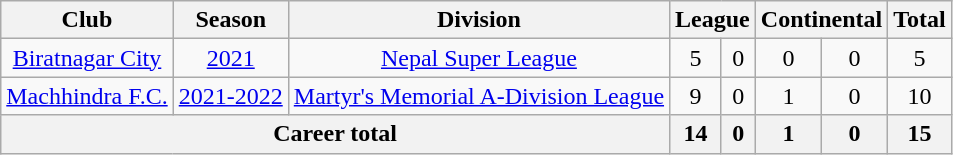<table class="wikitable" style="text-align: center">
<tr>
<th rowspan="1">Club</th>
<th rowspan="1">Season</th>
<th colspan="3">Division</th>
<th colspan="2">League</th>
<th colspan="2">Continental</th>
<th>Total</th>
</tr>
<tr>
<td><a href='#'>Biratnagar City</a></td>
<td><a href='#'>2021</a></td>
<td colspan=3><a href='#'>Nepal Super League</a></td>
<td>5</td>
<td>0</td>
<td>0</td>
<td>0</td>
<td>5</td>
</tr>
<tr>
<td><a href='#'>Machhindra F.C.</a></td>
<td><a href='#'>2021-2022</a></td>
<td colspan=3><a href='#'>Martyr's Memorial A-Division League</a></td>
<td>9</td>
<td>0</td>
<td>1</td>
<td>0</td>
<td>10</td>
</tr>
<tr>
<th colspan="5">Career total</th>
<th>14</th>
<th>0</th>
<th>1</th>
<th>0</th>
<th>15</th>
</tr>
</table>
